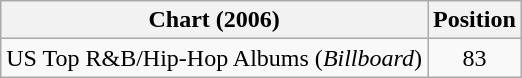<table class="wikitable plainrowheaders">
<tr>
<th>Chart (2006)</th>
<th>Position</th>
</tr>
<tr>
<td>US Top R&B/Hip-Hop Albums (<em>Billboard</em>)</td>
<td style="text-align:center">83</td>
</tr>
</table>
